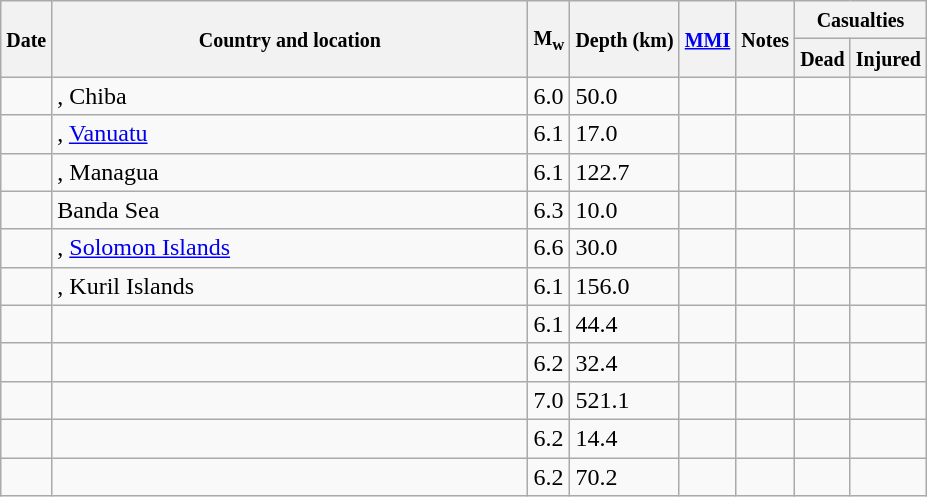<table class="wikitable sortable sort-under" style="border:1px black; margin-left:1em;">
<tr>
<th rowspan="2"><small>Date</small></th>
<th rowspan="2" style="width: 310px"><small>Country and location</small></th>
<th rowspan="2"><small>M<sub>w</sub></small></th>
<th rowspan="2"><small>Depth (km)</small></th>
<th rowspan="2"><small><a href='#'>MMI</a></small></th>
<th rowspan="2" class="unsortable"><small>Notes</small></th>
<th colspan="2"><small>Casualties</small></th>
</tr>
<tr>
<th><small>Dead</small></th>
<th><small>Injured</small></th>
</tr>
<tr>
<td></td>
<td>, Chiba</td>
<td>6.0</td>
<td>50.0</td>
<td></td>
<td></td>
<td></td>
<td></td>
</tr>
<tr>
<td></td>
<td>, <a href='#'>Vanuatu</a></td>
<td>6.1</td>
<td>17.0</td>
<td></td>
<td></td>
<td></td>
<td></td>
</tr>
<tr>
<td></td>
<td>, Managua</td>
<td>6.1</td>
<td>122.7</td>
<td></td>
<td></td>
<td></td>
<td></td>
</tr>
<tr>
<td></td>
<td>Banda Sea</td>
<td>6.3</td>
<td>10.0</td>
<td></td>
<td></td>
<td></td>
<td></td>
</tr>
<tr>
<td></td>
<td>, <a href='#'>Solomon Islands</a></td>
<td>6.6</td>
<td>30.0</td>
<td></td>
<td></td>
<td></td>
<td></td>
</tr>
<tr>
<td></td>
<td>, Kuril Islands</td>
<td>6.1</td>
<td>156.0</td>
<td></td>
<td></td>
<td></td>
<td></td>
</tr>
<tr>
<td></td>
<td></td>
<td>6.1</td>
<td>44.4</td>
<td></td>
<td></td>
<td></td>
<td></td>
</tr>
<tr>
<td></td>
<td></td>
<td>6.2</td>
<td>32.4</td>
<td></td>
<td></td>
<td></td>
<td></td>
</tr>
<tr>
<td></td>
<td></td>
<td>7.0</td>
<td>521.1</td>
<td></td>
<td></td>
<td></td>
<td></td>
</tr>
<tr>
<td></td>
<td></td>
<td>6.2</td>
<td>14.4</td>
<td></td>
<td></td>
<td></td>
<td></td>
</tr>
<tr>
<td></td>
<td></td>
<td>6.2</td>
<td>70.2</td>
<td></td>
<td></td>
<td></td>
<td></td>
</tr>
</table>
